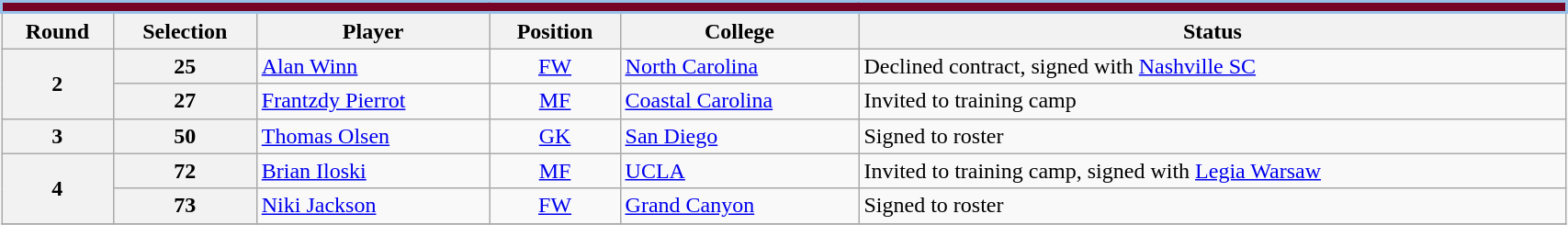<table class="wikitable sortable" style="width:90%; text-align:center; font-size:100%; text-align:left;">
<tr style="border-spacing: 2px; border: 2px solid #97C0E6;">
<td colspan="6" bgcolor="#760225" color="#FFFFFF" border="#97C0E6" align="center"><strong></strong></td>
</tr>
<tr>
<th>Round</th>
<th>Selection</th>
<th>Player</th>
<th>Position</th>
<th>College</th>
<th>Status</th>
</tr>
<tr>
<th rowspan="2">2</th>
<th>25</th>
<td> <a href='#'>Alan Winn</a></td>
<td align=center><a href='#'>FW</a></td>
<td><a href='#'>North Carolina</a></td>
<td>Declined contract, signed with <a href='#'>Nashville SC</a></td>
</tr>
<tr>
<th>27</th>
<td> <a href='#'>Frantzdy Pierrot</a></td>
<td align=center><a href='#'>MF</a></td>
<td><a href='#'>Coastal Carolina</a></td>
<td>Invited to training camp</td>
</tr>
<tr>
<th>3</th>
<th>50</th>
<td> <a href='#'>Thomas Olsen</a></td>
<td align=center><a href='#'>GK</a></td>
<td><a href='#'>San Diego</a></td>
<td>Signed to roster</td>
</tr>
<tr>
<th rowspan="2">4</th>
<th>72</th>
<td> <a href='#'>Brian Iloski</a></td>
<td align=center><a href='#'>MF</a></td>
<td><a href='#'>UCLA</a></td>
<td>Invited to training camp, signed with <a href='#'>Legia Warsaw</a></td>
</tr>
<tr>
<th>73</th>
<td> <a href='#'>Niki Jackson</a></td>
<td align=center><a href='#'>FW</a></td>
<td><a href='#'>Grand Canyon</a></td>
<td>Signed to roster</td>
</tr>
<tr>
</tr>
</table>
